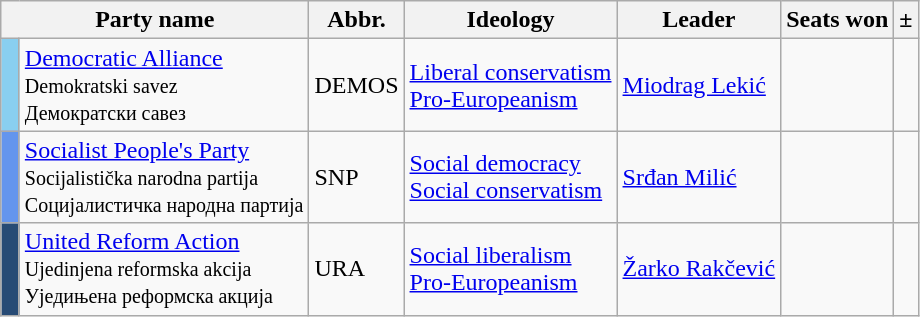<table class="wikitable">
<tr>
<th colspan=2>Party name</th>
<th>Abbr.</th>
<th>Ideology</th>
<th>Leader</th>
<th>Seats won</th>
<th>±</th>
</tr>
<tr>
<th style="background:#89CFF0;"></th>
<td><a href='#'>Democratic Alliance</a><br><small>Demokratski savez<br>Демократски савез</small></td>
<td>DEMOS</td>
<td><a href='#'>Liberal conservatism</a><br><a href='#'>Pro-Europeanism</a></td>
<td><a href='#'>Miodrag Lekić</a></td>
<td></td>
<td></td>
</tr>
<tr>
<th style="width:5px; background:cornflowerblue;"></th>
<td><a href='#'>Socialist People's Party</a><br><small>Socijalistička narodna partija<br>Социјалистичка народна партија</small></td>
<td>SNP</td>
<td><a href='#'>Social democracy</a><br><a href='#'>Social conservatism</a></td>
<td><a href='#'>Srđan Milić</a></td>
<td></td>
<td></td>
</tr>
<tr>
<th style="background:#274B75;"></th>
<td><a href='#'>United Reform Action</a><br><small>Ujedinjena reformska akcija<br>Уједињена реформска акција</small></td>
<td>URA</td>
<td><a href='#'>Social liberalism</a><br><a href='#'>Pro-Europeanism</a></td>
<td><a href='#'>Žarko Rakčević</a></td>
<td></td>
<td></td>
</tr>
</table>
